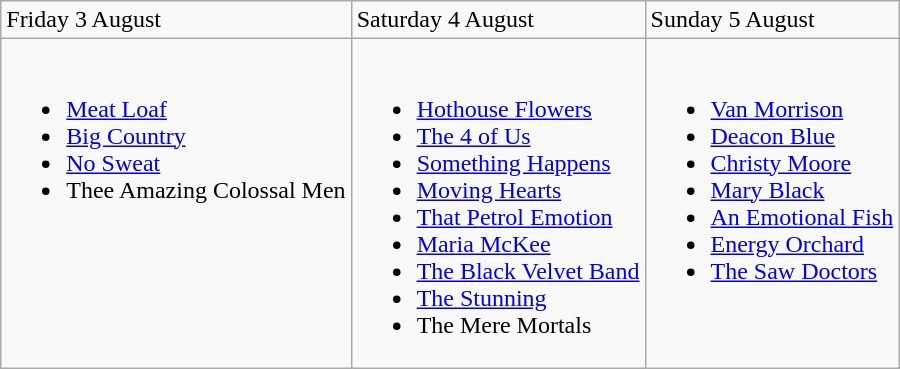<table class="wikitable">
<tr>
<td>Friday 3 August</td>
<td>Saturday 4 August</td>
<td>Sunday 5 August</td>
</tr>
<tr valign="top">
<td><br><ul><li><a href='#'>Meat Loaf</a></li><li><a href='#'>Big Country</a></li><li><a href='#'>No Sweat</a></li><li>Thee Amazing Colossal Men</li></ul></td>
<td><br><ul><li><a href='#'>Hothouse Flowers</a></li><li><a href='#'>The 4 of Us</a></li><li><a href='#'>Something Happens</a></li><li><a href='#'>Moving Hearts</a></li><li><a href='#'>That Petrol Emotion</a></li><li><a href='#'>Maria McKee</a></li><li><a href='#'>The Black Velvet Band</a></li><li><a href='#'>The Stunning</a></li><li>The Mere Mortals</li></ul></td>
<td><br><ul><li><a href='#'>Van Morrison</a></li><li><a href='#'>Deacon Blue</a></li><li><a href='#'>Christy Moore</a></li><li><a href='#'>Mary Black</a></li><li><a href='#'>An Emotional Fish</a></li><li><a href='#'>Energy Orchard</a></li><li><a href='#'>The Saw Doctors</a></li></ul></td>
</tr>
</table>
